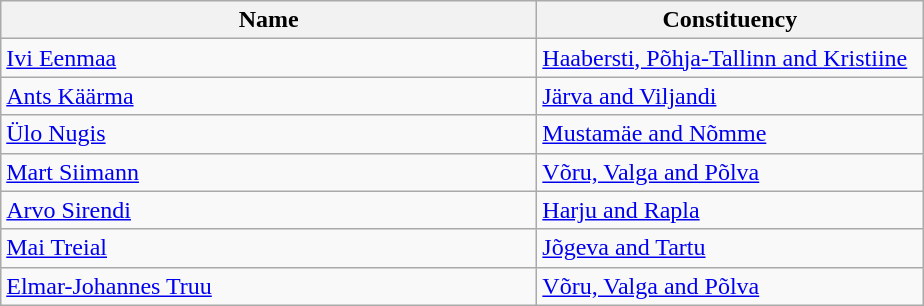<table class="wikitable collapsible collapsed">
<tr>
<th width=350>Name</th>
<th width=250>Constituency</th>
</tr>
<tr>
<td><a href='#'>Ivi Eenmaa</a></td>
<td><a href='#'>Haabersti, Põhja-Tallinn and Kristiine</a></td>
</tr>
<tr>
<td><a href='#'>Ants Käärma</a></td>
<td><a href='#'>Järva and Viljandi</a></td>
</tr>
<tr>
<td><a href='#'>Ülo Nugis</a></td>
<td><a href='#'>Mustamäe and Nõmme</a></td>
</tr>
<tr>
<td><a href='#'>Mart Siimann</a></td>
<td><a href='#'>Võru, Valga and Põlva</a></td>
</tr>
<tr>
<td><a href='#'>Arvo Sirendi</a></td>
<td><a href='#'>Harju and Rapla</a></td>
</tr>
<tr>
<td><a href='#'>Mai Treial</a></td>
<td><a href='#'>Jõgeva and Tartu</a></td>
</tr>
<tr>
<td><a href='#'>Elmar-Johannes Truu</a></td>
<td><a href='#'>Võru, Valga and Põlva</a></td>
</tr>
</table>
